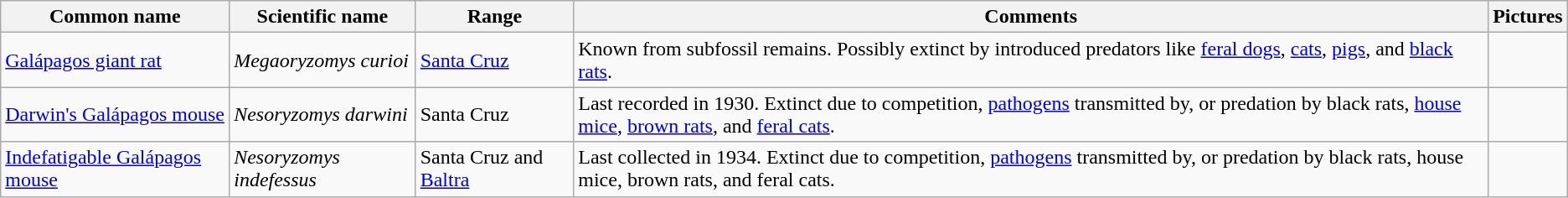<table class="wikitable">
<tr>
<th>Common name</th>
<th>Scientific name</th>
<th>Range</th>
<th class="unsortable">Comments</th>
<th>Pictures</th>
</tr>
<tr>
<td><a href='#'>Galápagos giant rat</a></td>
<td><em>Megaoryzomys curioi</em></td>
<td><a href='#'>Santa Cruz</a></td>
<td>Known from subfossil remains. Possibly extinct by introduced predators like <a href='#'>feral dogs</a>, <a href='#'>cats</a>, <a href='#'>pigs</a>, and <a href='#'>black rats</a>.</td>
<td></td>
</tr>
<tr>
<td><a href='#'>Darwin's Galápagos mouse</a></td>
<td><em>Nesoryzomys darwini</em></td>
<td>Santa Cruz</td>
<td>Last recorded in 1930. Extinct due to competition, <a href='#'>pathogens</a> transmitted by, or predation by black rats, <a href='#'>house mice</a>, <a href='#'>brown rats</a>, and <a href='#'>feral cats</a>.</td>
<td></td>
</tr>
<tr>
<td><a href='#'>Indefatigable Galápagos mouse</a></td>
<td><em>Nesoryzomys indefessus</em></td>
<td>Santa Cruz and <a href='#'>Baltra</a></td>
<td>Last collected in 1934. Extinct due to competition, <a href='#'>pathogens</a> transmitted by, or predation by black rats, house mice, brown rats, and feral cats.</td>
<td></td>
</tr>
</table>
